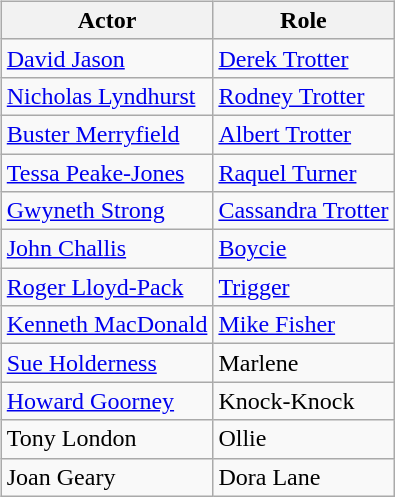<table>
<tr>
<td valign="top"><br><table class="wikitable">
<tr>
<th>Actor</th>
<th>Role</th>
</tr>
<tr>
<td><a href='#'>David Jason</a></td>
<td><a href='#'>Derek Trotter</a></td>
</tr>
<tr>
<td><a href='#'>Nicholas Lyndhurst</a></td>
<td><a href='#'>Rodney Trotter</a></td>
</tr>
<tr>
<td><a href='#'>Buster Merryfield</a></td>
<td><a href='#'>Albert Trotter</a></td>
</tr>
<tr>
<td><a href='#'>Tessa Peake-Jones</a></td>
<td><a href='#'>Raquel Turner</a></td>
</tr>
<tr>
<td><a href='#'>Gwyneth Strong</a></td>
<td><a href='#'>Cassandra Trotter</a></td>
</tr>
<tr>
<td><a href='#'>John Challis</a></td>
<td><a href='#'>Boycie</a></td>
</tr>
<tr>
<td><a href='#'>Roger Lloyd-Pack</a></td>
<td><a href='#'>Trigger</a></td>
</tr>
<tr>
<td><a href='#'>Kenneth MacDonald</a></td>
<td><a href='#'>Mike Fisher</a></td>
</tr>
<tr>
<td><a href='#'>Sue Holderness</a></td>
<td>Marlene</td>
</tr>
<tr>
<td><a href='#'>Howard Goorney</a></td>
<td>Knock-Knock</td>
</tr>
<tr>
<td>Tony London</td>
<td>Ollie</td>
</tr>
<tr>
<td>Joan Geary</td>
<td>Dora Lane</td>
</tr>
</table>
</td>
</tr>
</table>
